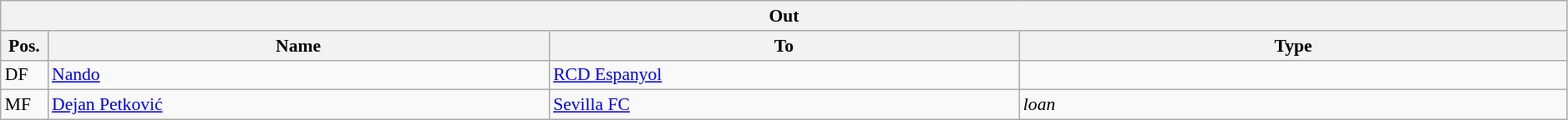<table class="wikitable" style="font-size:90%;width:99%;">
<tr>
<th colspan="4">Out</th>
</tr>
<tr>
<th width=3%>Pos.</th>
<th width=32%>Name</th>
<th width=30%>To</th>
<th width=35%>Type</th>
</tr>
<tr>
<td>DF</td>
<td><a href='#'>Nando</a></td>
<td><a href='#'>RCD Espanyol</a></td>
<td></td>
</tr>
<tr>
<td>MF</td>
<td><a href='#'>Dejan Petković</a></td>
<td><a href='#'>Sevilla FC</a></td>
<td><em>loan</em></td>
</tr>
</table>
